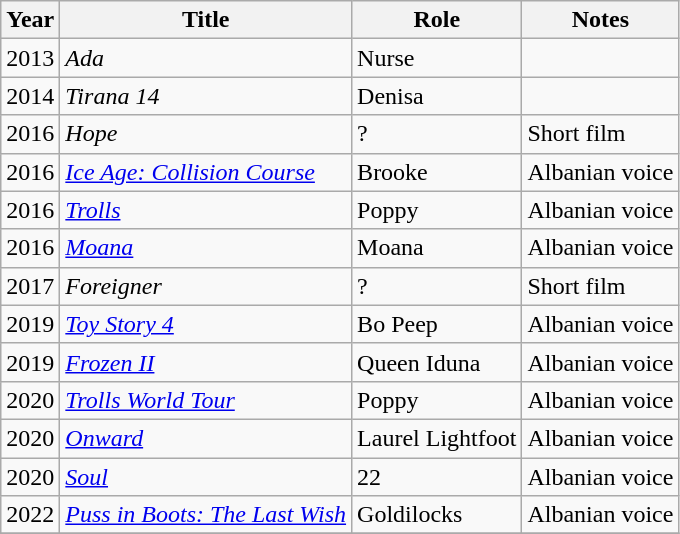<table class="wikitable sortable">
<tr>
<th>Year</th>
<th>Title</th>
<th>Role</th>
<th class="unsortable">Notes</th>
</tr>
<tr>
<td>2013</td>
<td><em>Ada</em></td>
<td>Nurse</td>
<td></td>
</tr>
<tr>
<td>2014</td>
<td><em>Tirana 14</em></td>
<td>Denisa</td>
<td></td>
</tr>
<tr>
<td>2016</td>
<td><em>Hope</em></td>
<td>?</td>
<td>Short film</td>
</tr>
<tr>
<td>2016</td>
<td><em><a href='#'>Ice Age: Collision Course</a></em></td>
<td>Brooke</td>
<td>Albanian voice</td>
</tr>
<tr>
<td>2016</td>
<td><em><a href='#'>Trolls</a></em></td>
<td>Poppy</td>
<td>Albanian voice</td>
</tr>
<tr>
<td>2016</td>
<td><em><a href='#'>Moana</a></em></td>
<td>Moana</td>
<td>Albanian voice</td>
</tr>
<tr>
<td>2017</td>
<td><em>Foreigner</em></td>
<td>?</td>
<td>Short film</td>
</tr>
<tr>
<td>2019</td>
<td><em><a href='#'>Toy Story 4</a></em></td>
<td>Bo Peep</td>
<td>Albanian voice</td>
</tr>
<tr>
<td>2019</td>
<td><em><a href='#'>Frozen II</a></em></td>
<td>Queen Iduna</td>
<td>Albanian voice</td>
</tr>
<tr>
<td>2020</td>
<td><em><a href='#'>Trolls World Tour</a></em></td>
<td>Poppy</td>
<td>Albanian voice</td>
</tr>
<tr>
<td>2020</td>
<td><em><a href='#'>Onward</a></em></td>
<td>Laurel Lightfoot</td>
<td>Albanian voice</td>
</tr>
<tr>
<td>2020</td>
<td><em><a href='#'>Soul</a></em></td>
<td>22</td>
<td>Albanian voice</td>
</tr>
<tr>
<td>2022</td>
<td><em><a href='#'>Puss in Boots: The Last Wish</a></em></td>
<td>Goldilocks</td>
<td>Albanian voice</td>
</tr>
<tr>
</tr>
</table>
